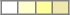<table border="2" cellpadding="4"  style="background:solid gray; border:1px solid gray; border-collapse:collapse; margin:1em auto; text-align:center; margin:auto;">
<tr>
<td style="background:white; width:20%;"></td>
<td style="background:#ffc; width:20%;"></td>
<td style="background:#ff9; width:20%;"></td>
<td style="background:palegoldenrod; width:20%;"></td>
</tr>
</table>
